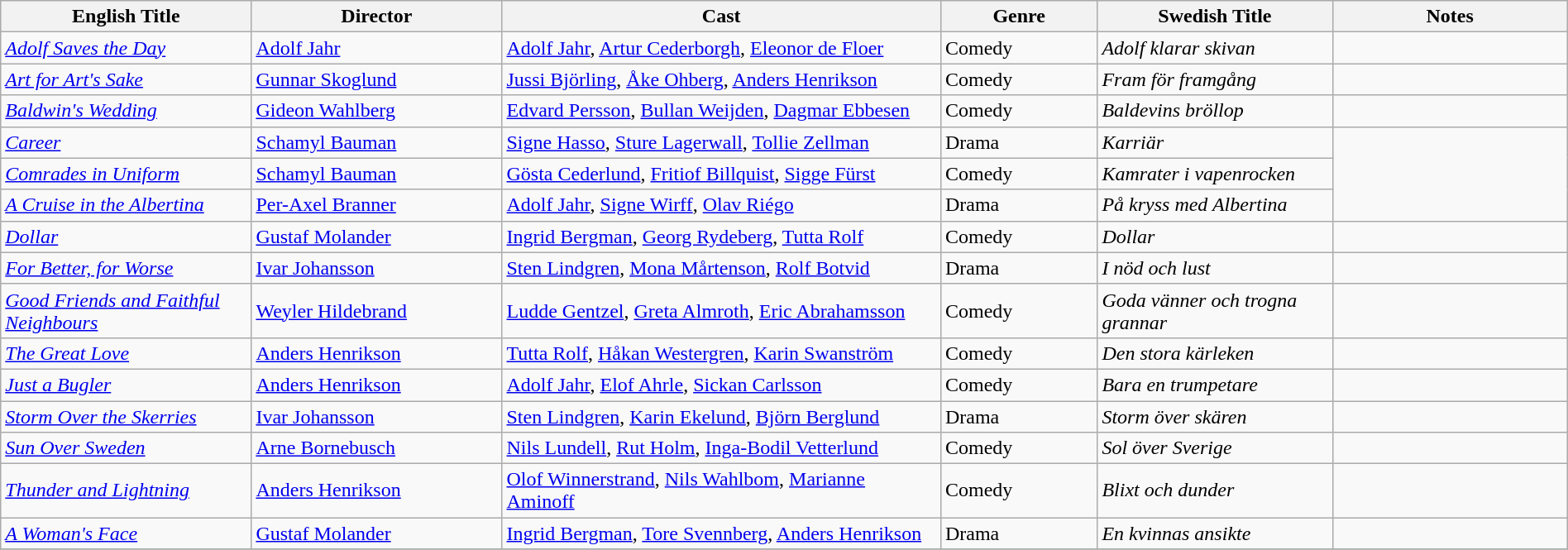<table class="wikitable" style="width:100%;">
<tr>
<th style="width:16%;">English Title</th>
<th style="width:16%;">Director</th>
<th style="width:28%;">Cast</th>
<th style="width:10%;">Genre</th>
<th style="width:15%;">Swedish Title</th>
<th style="width:15%;">Notes</th>
</tr>
<tr>
<td><em><a href='#'>Adolf Saves the Day</a></em></td>
<td><a href='#'>Adolf Jahr</a></td>
<td><a href='#'>Adolf Jahr</a>, <a href='#'>Artur Cederborgh</a>, <a href='#'>Eleonor de Floer</a></td>
<td>Comedy</td>
<td><em>Adolf klarar skivan</em></td>
<td></td>
</tr>
<tr>
<td><em><a href='#'>Art for Art's Sake</a></em></td>
<td><a href='#'>Gunnar Skoglund</a></td>
<td><a href='#'>Jussi Björling</a>, <a href='#'>Åke Ohberg</a>, <a href='#'>Anders Henrikson</a></td>
<td>Comedy</td>
<td><em>Fram för framgång</em></td>
<td></td>
</tr>
<tr>
<td><em><a href='#'>Baldwin's Wedding</a></em></td>
<td><a href='#'>Gideon Wahlberg</a></td>
<td><a href='#'>Edvard Persson</a>, <a href='#'>Bullan Weijden</a>, <a href='#'>Dagmar Ebbesen</a></td>
<td>Comedy</td>
<td><em>Baldevins bröllop</em></td>
<td></td>
</tr>
<tr>
<td><em><a href='#'>Career</a></em></td>
<td><a href='#'>Schamyl Bauman</a></td>
<td><a href='#'>Signe Hasso</a>, <a href='#'>Sture Lagerwall</a>, <a href='#'>Tollie Zellman</a></td>
<td>Drama</td>
<td><em>Karriär</em></td>
</tr>
<tr>
<td><em><a href='#'>Comrades in Uniform</a></em></td>
<td><a href='#'>Schamyl Bauman</a></td>
<td><a href='#'>Gösta Cederlund</a>, <a href='#'>Fritiof Billquist</a>, <a href='#'>Sigge Fürst</a></td>
<td>Comedy</td>
<td><em>Kamrater i vapenrocken</em></td>
</tr>
<tr>
<td><em><a href='#'>A Cruise in the Albertina</a></em></td>
<td><a href='#'>Per-Axel Branner</a></td>
<td><a href='#'>Adolf Jahr</a>, <a href='#'>Signe Wirff</a>, <a href='#'>Olav Riégo</a></td>
<td>Drama</td>
<td><em>På kryss med Albertina</em></td>
</tr>
<tr>
<td><em><a href='#'>Dollar</a></em></td>
<td><a href='#'>Gustaf Molander</a></td>
<td><a href='#'>Ingrid Bergman</a>, <a href='#'>Georg Rydeberg</a>, <a href='#'>Tutta Rolf</a></td>
<td>Comedy</td>
<td><em>Dollar</em></td>
<td></td>
</tr>
<tr>
<td><em><a href='#'>For Better, for Worse</a></em></td>
<td><a href='#'>Ivar Johansson</a></td>
<td><a href='#'>Sten Lindgren</a>, <a href='#'>Mona Mårtenson</a>, <a href='#'>Rolf Botvid</a></td>
<td>Drama</td>
<td><em>I nöd och lust </em></td>
<td></td>
</tr>
<tr>
<td><em><a href='#'>Good Friends and Faithful Neighbours</a></em></td>
<td><a href='#'>Weyler Hildebrand</a></td>
<td><a href='#'>Ludde Gentzel</a>, <a href='#'>Greta Almroth</a>, <a href='#'>Eric Abrahamsson</a></td>
<td>Comedy</td>
<td><em>Goda vänner och trogna grannar</em></td>
<td></td>
</tr>
<tr>
<td><em><a href='#'>The Great Love</a></em></td>
<td><a href='#'>Anders Henrikson</a></td>
<td><a href='#'>Tutta Rolf</a>, <a href='#'>Håkan Westergren</a>, <a href='#'>Karin Swanström</a></td>
<td>Comedy</td>
<td><em>Den stora kärleken</em></td>
<td></td>
</tr>
<tr>
<td><em><a href='#'>Just a Bugler</a></em></td>
<td><a href='#'>Anders Henrikson</a></td>
<td><a href='#'>Adolf Jahr</a>, <a href='#'>Elof Ahrle</a>, <a href='#'>Sickan Carlsson</a></td>
<td>Comedy</td>
<td><em>Bara en trumpetare</em></td>
</tr>
<tr>
<td><em><a href='#'>Storm Over the Skerries</a></em></td>
<td><a href='#'>Ivar Johansson</a></td>
<td><a href='#'>Sten Lindgren</a>, <a href='#'>Karin Ekelund</a>, <a href='#'>Björn Berglund</a></td>
<td>Drama</td>
<td><em>Storm över skären</em></td>
<td></td>
</tr>
<tr>
<td><em><a href='#'>Sun Over Sweden</a></em></td>
<td><a href='#'>Arne Bornebusch</a></td>
<td><a href='#'>Nils Lundell</a>, <a href='#'>Rut Holm</a>, <a href='#'>Inga-Bodil Vetterlund</a></td>
<td>Comedy</td>
<td><em>Sol över Sverige</em></td>
<td></td>
</tr>
<tr>
<td><em><a href='#'>Thunder and Lightning</a></em></td>
<td><a href='#'>Anders Henrikson</a></td>
<td><a href='#'>Olof Winnerstrand</a>, <a href='#'>Nils Wahlbom</a>, <a href='#'>Marianne Aminoff</a></td>
<td>Comedy</td>
<td><em>Blixt och dunder</em></td>
<td></td>
</tr>
<tr>
<td><em><a href='#'>A Woman's Face</a></em></td>
<td><a href='#'>Gustaf Molander</a></td>
<td><a href='#'>Ingrid Bergman</a>, <a href='#'>Tore Svennberg</a>, <a href='#'>Anders Henrikson</a></td>
<td>Drama</td>
<td><em>En kvinnas ansikte</em></td>
<td></td>
</tr>
<tr>
</tr>
</table>
